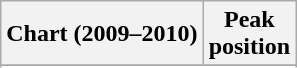<table class="wikitable sortable plainrowheaders" style="text-align:center">
<tr>
<th scope="col">Chart (2009–2010)</th>
<th scope="col">Peak<br>position</th>
</tr>
<tr>
</tr>
<tr>
</tr>
<tr>
</tr>
<tr>
</tr>
<tr>
</tr>
<tr>
</tr>
<tr>
</tr>
<tr>
</tr>
<tr>
</tr>
<tr>
</tr>
<tr>
</tr>
<tr>
</tr>
<tr>
</tr>
<tr>
</tr>
<tr>
</tr>
</table>
